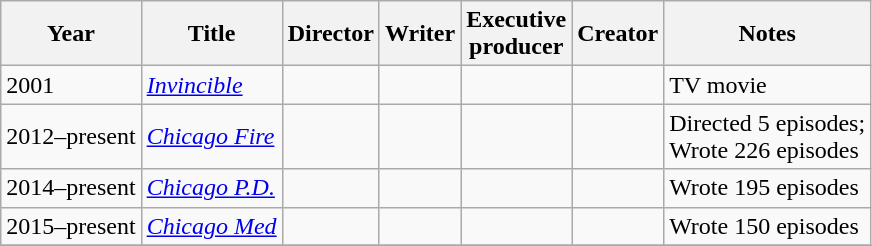<table class="wikitable">
<tr>
<th>Year</th>
<th>Title</th>
<th>Director</th>
<th>Writer</th>
<th>Executive<br>producer</th>
<th>Creator</th>
<th>Notes</th>
</tr>
<tr>
<td>2001</td>
<td><em><a href='#'>Invincible</a></em></td>
<td></td>
<td></td>
<td></td>
<td></td>
<td>TV movie</td>
</tr>
<tr>
<td>2012–present</td>
<td><em><a href='#'>Chicago Fire</a></em></td>
<td></td>
<td></td>
<td></td>
<td></td>
<td>Directed 5 episodes;<br>Wrote 226 episodes</td>
</tr>
<tr>
<td>2014–present</td>
<td><em><a href='#'>Chicago P.D.</a></em></td>
<td></td>
<td></td>
<td></td>
<td></td>
<td>Wrote 195 episodes</td>
</tr>
<tr>
<td>2015–present</td>
<td><em><a href='#'>Chicago Med</a></em></td>
<td></td>
<td></td>
<td></td>
<td></td>
<td>Wrote 150 episodes</td>
</tr>
<tr>
</tr>
</table>
